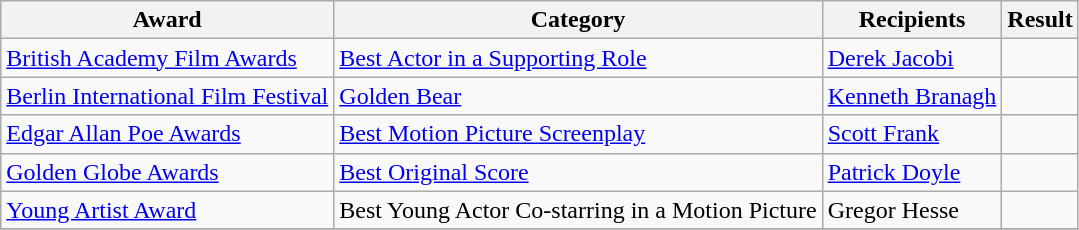<table class="wikitable sortable plainrowheaders">
<tr>
<th scope="col">Award</th>
<th scope="col">Category</th>
<th scope="col">Recipients</th>
<th scope="col">Result</th>
</tr>
<tr>
<td><a href='#'>British Academy Film Awards</a></td>
<td><a href='#'>Best Actor in a Supporting Role</a></td>
<td><a href='#'>Derek Jacobi</a></td>
<td></td>
</tr>
<tr>
<td><a href='#'>Berlin International Film Festival</a></td>
<td><a href='#'>Golden Bear</a></td>
<td><a href='#'>Kenneth Branagh</a></td>
<td></td>
</tr>
<tr>
<td><a href='#'>Edgar Allan Poe Awards</a></td>
<td><a href='#'>Best Motion Picture Screenplay</a></td>
<td><a href='#'>Scott Frank</a></td>
<td></td>
</tr>
<tr>
<td><a href='#'>Golden Globe Awards</a></td>
<td><a href='#'>Best Original Score</a></td>
<td><a href='#'>Patrick Doyle</a></td>
<td></td>
</tr>
<tr>
<td><a href='#'>Young Artist Award</a></td>
<td>Best Young Actor Co-starring in a Motion Picture</td>
<td>Gregor Hesse</td>
<td></td>
</tr>
<tr>
</tr>
</table>
